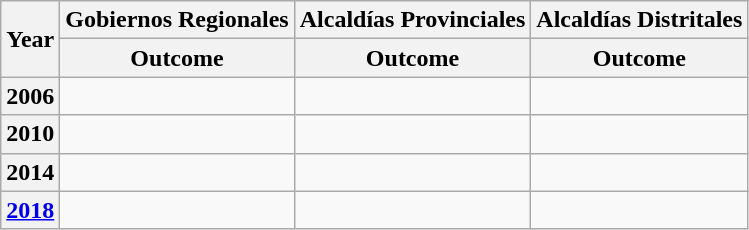<table class="wikitable">
<tr>
<th rowspan="2">Year</th>
<th>Gobiernos Regionales</th>
<th>Alcaldías Provinciales</th>
<th>Alcaldías Distritales</th>
</tr>
<tr>
<th>Outcome</th>
<th>Outcome</th>
<th>Outcome</th>
</tr>
<tr>
<th>2006</th>
<td></td>
<td></td>
<td></td>
</tr>
<tr>
<th>2010</th>
<td></td>
<td></td>
<td></td>
</tr>
<tr>
<th>2014</th>
<td></td>
<td></td>
<td></td>
</tr>
<tr>
<th><a href='#'>2018</a></th>
<td></td>
<td></td>
<td></td>
</tr>
</table>
